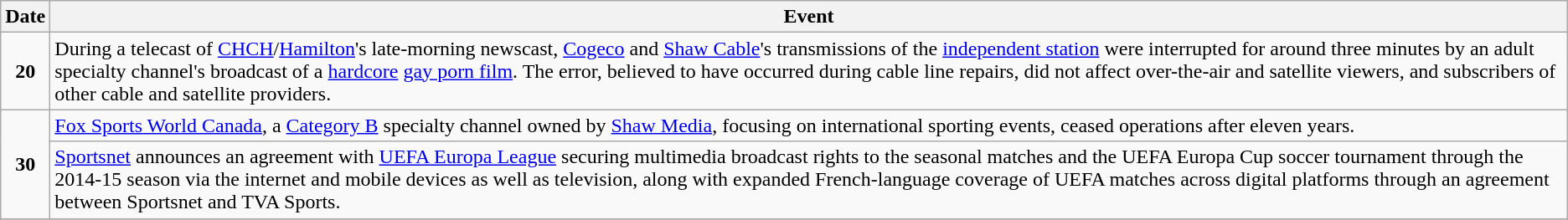<table class="wikitable">
<tr>
<th>Date</th>
<th>Event</th>
</tr>
<tr>
<td style="text-align:center;"><strong>20</strong></td>
<td>During a telecast of <a href='#'>CHCH</a>/<a href='#'>Hamilton</a>'s late-morning newscast, <a href='#'>Cogeco</a> and <a href='#'>Shaw Cable</a>'s transmissions of the <a href='#'>independent station</a> were interrupted for around three minutes by an adult specialty channel's broadcast of a <a href='#'>hardcore</a> <a href='#'>gay porn film</a>. The error, believed to have occurred during cable line repairs, did not affect over-the-air and satellite viewers, and subscribers of other cable and satellite providers.</td>
</tr>
<tr>
<td style="text-align:center;" rowspan="2"><strong>30</strong></td>
<td><a href='#'>Fox Sports World Canada</a>, a <a href='#'>Category B</a> specialty channel owned by <a href='#'>Shaw Media</a>, focusing on international sporting events, ceased operations after eleven years.</td>
</tr>
<tr>
<td><a href='#'>Sportsnet</a> announces an agreement with <a href='#'>UEFA Europa League</a> securing multimedia broadcast rights to the seasonal matches and the UEFA Europa Cup soccer tournament through the 2014-15 season via the internet and mobile devices as well as television, along with expanded French-language coverage of UEFA matches across digital platforms through an agreement between Sportsnet and TVA Sports.</td>
</tr>
<tr>
</tr>
</table>
